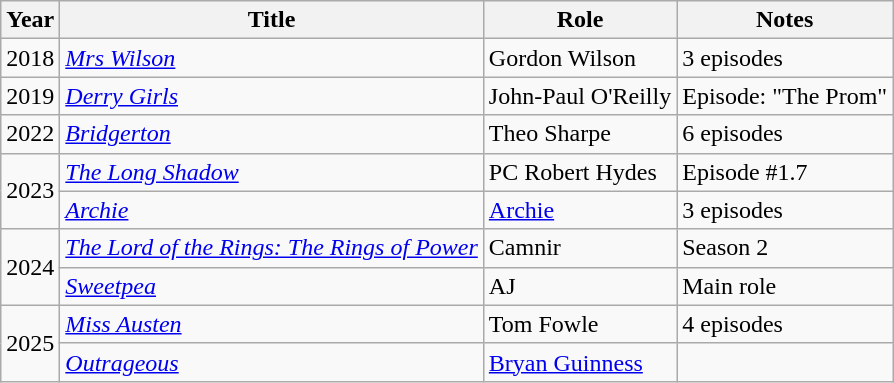<table class="wikitable">
<tr>
<th>Year</th>
<th>Title</th>
<th>Role</th>
<th>Notes</th>
</tr>
<tr>
<td>2018</td>
<td><em><a href='#'>Mrs Wilson</a></em></td>
<td>Gordon Wilson</td>
<td>3 episodes</td>
</tr>
<tr>
<td>2019</td>
<td><em><a href='#'>Derry Girls</a></em></td>
<td>John-Paul O'Reilly</td>
<td>Episode: "The Prom"</td>
</tr>
<tr>
<td>2022</td>
<td><em><a href='#'>Bridgerton</a></em></td>
<td>Theo Sharpe</td>
<td>6 episodes</td>
</tr>
<tr>
<td rowspan="2">2023</td>
<td><em><a href='#'>The Long Shadow</a></em></td>
<td>PC Robert Hydes</td>
<td>Episode #1.7</td>
</tr>
<tr>
<td><em><a href='#'>Archie</a></em></td>
<td><a href='#'>Archie</a></td>
<td>3 episodes</td>
</tr>
<tr>
<td rowspan="2">2024</td>
<td><em><a href='#'>The Lord of the Rings: The Rings of Power</a></em></td>
<td>Camnir</td>
<td>Season 2</td>
</tr>
<tr>
<td><em><a href='#'>Sweetpea</a></em></td>
<td>AJ</td>
<td>Main role</td>
</tr>
<tr>
<td rowspan="2">2025</td>
<td><em><a href='#'>Miss Austen</a></em></td>
<td>Tom Fowle</td>
<td>4 episodes</td>
</tr>
<tr>
<td><em><a href='#'>Outrageous</a></em></td>
<td><a href='#'>Bryan Guinness</a></td>
<td></td>
</tr>
</table>
